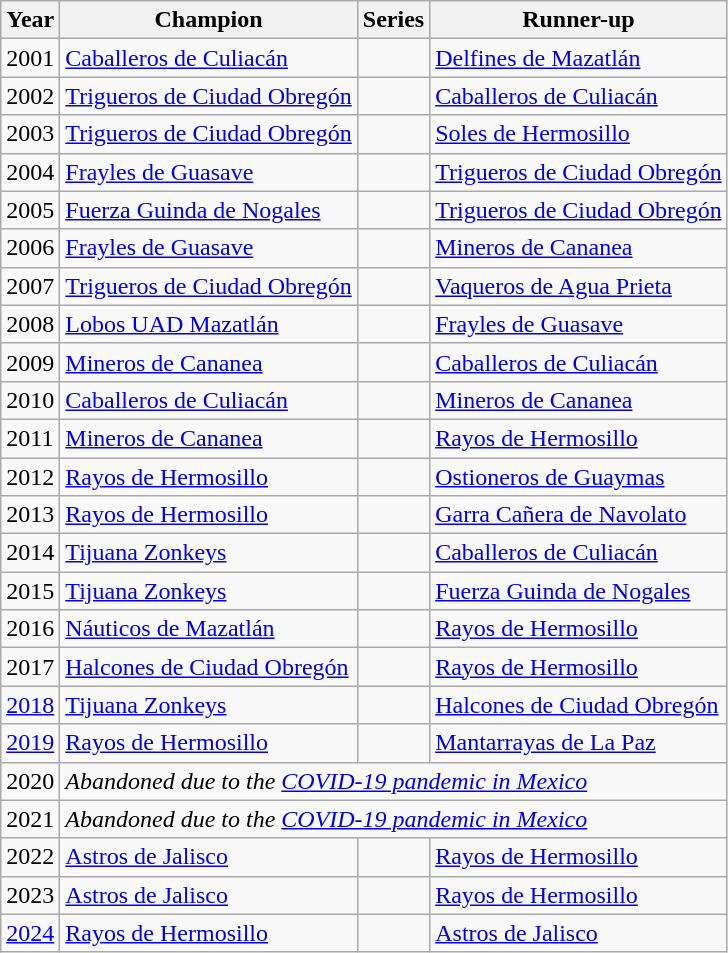<table class="wikitable sortable">
<tr>
<th>Year</th>
<th>Champion</th>
<th>Series</th>
<th>Runner-up</th>
</tr>
<tr>
<td>2001</td>
<td><a href='#'>Caballeros de Culiacán</a></td>
<td></td>
<td><a href='#'>Delfines de Mazatlán</a></td>
</tr>
<tr>
<td>2002</td>
<td><a href='#'>Trigueros de Ciudad Obregón</a></td>
<td></td>
<td><a href='#'>Caballeros de Culiacán</a></td>
</tr>
<tr>
<td>2003</td>
<td><a href='#'>Trigueros de Ciudad Obregón</a></td>
<td></td>
<td><a href='#'>Soles de Hermosillo</a></td>
</tr>
<tr>
<td>2004</td>
<td><a href='#'>Frayles de Guasave</a></td>
<td></td>
<td><a href='#'>Trigueros de Ciudad Obregón</a></td>
</tr>
<tr>
<td>2005</td>
<td><a href='#'>Fuerza Guinda de Nogales</a></td>
<td></td>
<td><a href='#'>Trigueros de Ciudad Obregón</a></td>
</tr>
<tr>
<td>2006</td>
<td><a href='#'>Frayles de Guasave</a></td>
<td></td>
<td><a href='#'>Mineros de Cananea</a></td>
</tr>
<tr>
<td>2007</td>
<td><a href='#'>Trigueros de Ciudad Obregón</a></td>
<td></td>
<td><a href='#'>Vaqueros de Agua Prieta</a></td>
</tr>
<tr>
<td>2008</td>
<td><a href='#'>Lobos UAD Mazatlán</a></td>
<td></td>
<td><a href='#'>Frayles de Guasave</a></td>
</tr>
<tr>
<td>2009</td>
<td><a href='#'>Mineros de Cananea</a></td>
<td></td>
<td><a href='#'>Caballeros de Culiacán</a></td>
</tr>
<tr>
<td>2010</td>
<td><a href='#'>Caballeros de Culiacán</a></td>
<td></td>
<td><a href='#'>Mineros de Cananea</a></td>
</tr>
<tr>
<td>2011</td>
<td><a href='#'>Mineros de Cananea</a></td>
<td></td>
<td><a href='#'>Rayos de Hermosillo</a></td>
</tr>
<tr>
<td>2012</td>
<td><a href='#'>Rayos de Hermosillo</a></td>
<td></td>
<td><a href='#'>Ostioneros de Guaymas</a></td>
</tr>
<tr>
<td>2013</td>
<td><a href='#'>Rayos de Hermosillo</a></td>
<td></td>
<td><a href='#'>Garra Cañera de Navolato</a></td>
</tr>
<tr>
<td>2014</td>
<td><a href='#'>Tijuana Zonkeys</a></td>
<td></td>
<td><a href='#'>Caballeros de Culiacán</a></td>
</tr>
<tr>
<td>2015</td>
<td><a href='#'>Tijuana Zonkeys</a></td>
<td></td>
<td><a href='#'>Fuerza Guinda de Nogales</a></td>
</tr>
<tr>
<td>2016</td>
<td><a href='#'>Náuticos de Mazatlán</a></td>
<td></td>
<td><a href='#'>Rayos de Hermosillo</a></td>
</tr>
<tr>
<td>2017</td>
<td><a href='#'>Halcones de Ciudad Obregón</a></td>
<td></td>
<td><a href='#'>Rayos de Hermosillo</a></td>
</tr>
<tr>
<td><a href='#'>2018</a></td>
<td><a href='#'>Tijuana Zonkeys</a></td>
<td></td>
<td><a href='#'>Halcones de Ciudad Obregón</a></td>
</tr>
<tr>
<td><a href='#'>2019</a></td>
<td><a href='#'>Rayos de Hermosillo</a></td>
<td></td>
<td><a href='#'>Mantarrayas de La Paz</a></td>
</tr>
<tr>
<td>2020</td>
<td colspan="3"><em>Abandoned due to the <a href='#'>COVID-19 pandemic in Mexico</a></em></td>
</tr>
<tr>
<td>2021</td>
<td colspan="3"><em>Abandoned due to the <a href='#'>COVID-19 pandemic in Mexico</a></em></td>
</tr>
<tr>
<td>2022</td>
<td><a href='#'>Astros de Jalisco</a></td>
<td></td>
<td><a href='#'>Rayos de Hermosillo</a></td>
</tr>
<tr>
<td>2023</td>
<td><a href='#'>Astros de Jalisco</a></td>
<td></td>
<td><a href='#'>Rayos de Hermosillo</a></td>
</tr>
<tr>
<td><a href='#'>2024</a></td>
<td><a href='#'>Rayos de Hermosillo</a></td>
<td></td>
<td><a href='#'>Astros de Jalisco</a></td>
</tr>
</table>
